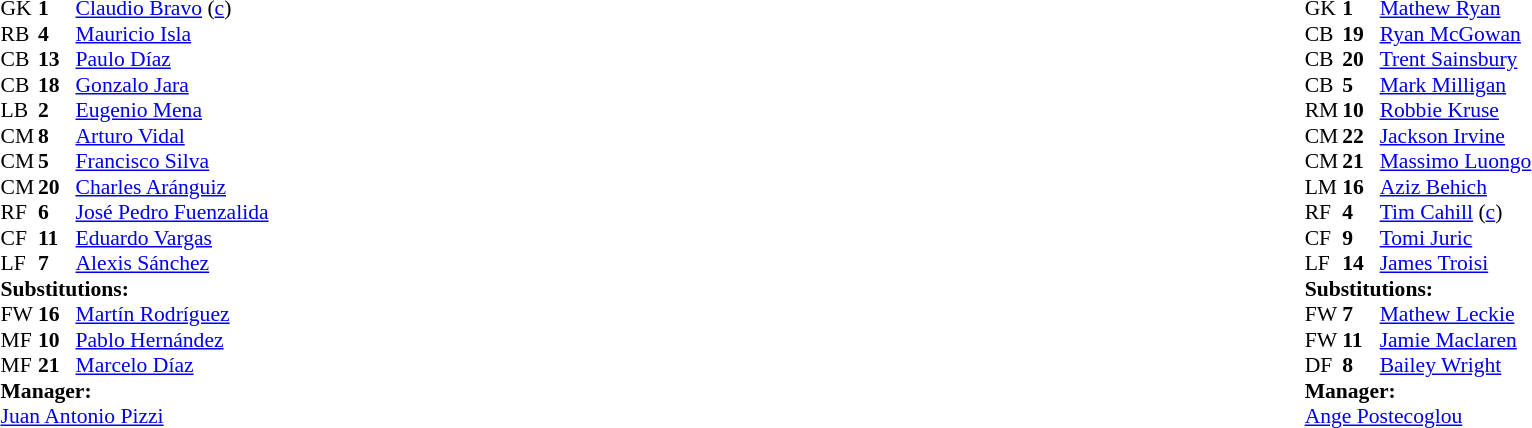<table width="100%">
<tr>
<td valign="top" width="40%"><br><table style="font-size:90%" cellspacing="0" cellpadding="0">
<tr>
<th width=25></th>
<th width=25></th>
</tr>
<tr>
<td>GK</td>
<td><strong>1</strong></td>
<td><a href='#'>Claudio Bravo</a> (<a href='#'>c</a>)</td>
</tr>
<tr>
<td>RB</td>
<td><strong>4</strong></td>
<td><a href='#'>Mauricio Isla</a></td>
</tr>
<tr>
<td>CB</td>
<td><strong>13</strong></td>
<td><a href='#'>Paulo Díaz</a></td>
</tr>
<tr>
<td>CB</td>
<td><strong>18</strong></td>
<td><a href='#'>Gonzalo Jara</a></td>
</tr>
<tr>
<td>LB</td>
<td><strong>2</strong></td>
<td><a href='#'>Eugenio Mena</a></td>
</tr>
<tr>
<td>CM</td>
<td><strong>8</strong></td>
<td><a href='#'>Arturo Vidal</a></td>
<td></td>
</tr>
<tr>
<td>CM</td>
<td><strong>5</strong></td>
<td><a href='#'>Francisco Silva</a></td>
</tr>
<tr>
<td>CM</td>
<td><strong>20</strong></td>
<td><a href='#'>Charles Aránguiz</a></td>
<td></td>
<td></td>
</tr>
<tr>
<td>RF</td>
<td><strong>6</strong></td>
<td><a href='#'>José Pedro Fuenzalida</a></td>
<td></td>
<td></td>
</tr>
<tr>
<td>CF</td>
<td><strong>11</strong></td>
<td><a href='#'>Eduardo Vargas</a></td>
<td></td>
<td></td>
</tr>
<tr>
<td>LF</td>
<td><strong>7</strong></td>
<td><a href='#'>Alexis Sánchez</a></td>
</tr>
<tr>
<td colspan=3><strong>Substitutions:</strong></td>
</tr>
<tr>
<td>FW</td>
<td><strong>16</strong></td>
<td><a href='#'>Martín Rodríguez</a></td>
<td></td>
<td></td>
</tr>
<tr>
<td>MF</td>
<td><strong>10</strong></td>
<td><a href='#'>Pablo Hernández</a></td>
<td></td>
<td></td>
</tr>
<tr>
<td>MF</td>
<td><strong>21</strong></td>
<td><a href='#'>Marcelo Díaz</a></td>
<td></td>
<td></td>
</tr>
<tr>
<td colspan=3><strong>Manager:</strong></td>
</tr>
<tr>
<td colspan=3> <a href='#'>Juan Antonio Pizzi</a></td>
</tr>
</table>
</td>
<td valign="top"></td>
<td valign="top" width="50%"><br><table style="font-size:90%; margin:auto" cellspacing="0" cellpadding="0">
<tr>
<th width=25></th>
<th width=25></th>
</tr>
<tr>
<td>GK</td>
<td><strong>1</strong></td>
<td><a href='#'>Mathew Ryan</a></td>
</tr>
<tr>
<td>CB</td>
<td><strong>19</strong></td>
<td><a href='#'>Ryan McGowan</a></td>
</tr>
<tr>
<td>CB</td>
<td><strong>20</strong></td>
<td><a href='#'>Trent Sainsbury</a></td>
<td></td>
<td></td>
</tr>
<tr>
<td>CB</td>
<td><strong>5</strong></td>
<td><a href='#'>Mark Milligan</a></td>
</tr>
<tr>
<td>RM</td>
<td><strong>10</strong></td>
<td><a href='#'>Robbie Kruse</a></td>
</tr>
<tr>
<td>CM</td>
<td><strong>22</strong></td>
<td><a href='#'>Jackson Irvine</a></td>
</tr>
<tr>
<td>CM</td>
<td><strong>21</strong></td>
<td><a href='#'>Massimo Luongo</a></td>
<td></td>
</tr>
<tr>
<td>LM</td>
<td><strong>16</strong></td>
<td><a href='#'>Aziz Behich</a></td>
<td></td>
</tr>
<tr>
<td>RF</td>
<td><strong>4</strong></td>
<td><a href='#'>Tim Cahill</a> (<a href='#'>c</a>)</td>
<td></td>
<td></td>
</tr>
<tr>
<td>CF</td>
<td><strong>9</strong></td>
<td><a href='#'>Tomi Juric</a></td>
<td></td>
<td></td>
</tr>
<tr>
<td>LF</td>
<td><strong>14</strong></td>
<td><a href='#'>James Troisi</a></td>
<td></td>
</tr>
<tr>
<td colspan=3><strong>Substitutions:</strong></td>
</tr>
<tr>
<td>FW</td>
<td><strong>7</strong></td>
<td><a href='#'>Mathew Leckie</a></td>
<td></td>
<td></td>
</tr>
<tr>
<td>FW</td>
<td><strong>11</strong></td>
<td><a href='#'>Jamie Maclaren</a></td>
<td></td>
<td></td>
</tr>
<tr>
<td>DF</td>
<td><strong>8</strong></td>
<td><a href='#'>Bailey Wright</a></td>
<td></td>
<td></td>
</tr>
<tr>
<td colspan=3><strong>Manager:</strong></td>
</tr>
<tr>
<td colspan=3><a href='#'>Ange Postecoglou</a></td>
</tr>
</table>
</td>
</tr>
</table>
